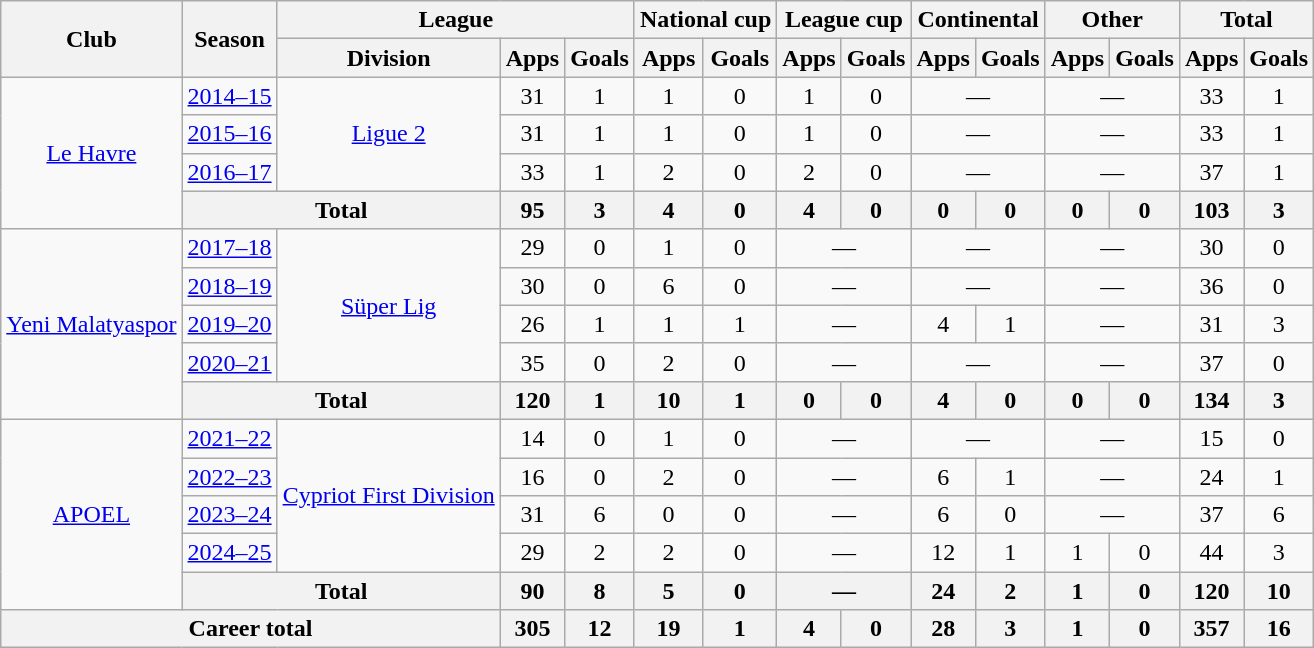<table class="wikitable" style="text-align:center">
<tr>
<th rowspan="2">Club</th>
<th rowspan="2">Season</th>
<th colspan="3">League</th>
<th colspan="2">National cup</th>
<th colspan="2">League cup</th>
<th colspan="2">Continental</th>
<th colspan="2">Other</th>
<th colspan="2">Total</th>
</tr>
<tr>
<th>Division</th>
<th>Apps</th>
<th>Goals</th>
<th>Apps</th>
<th>Goals</th>
<th>Apps</th>
<th>Goals</th>
<th>Apps</th>
<th>Goals</th>
<th>Apps</th>
<th>Goals</th>
<th>Apps</th>
<th>Goals</th>
</tr>
<tr>
<td rowspan="4"><a href='#'>Le Havre</a></td>
<td><a href='#'>2014–15</a></td>
<td rowspan="3"><a href='#'>Ligue 2</a></td>
<td>31</td>
<td>1</td>
<td>1</td>
<td>0</td>
<td>1</td>
<td>0</td>
<td colspan="2">—</td>
<td colspan="2">—</td>
<td>33</td>
<td>1</td>
</tr>
<tr>
<td><a href='#'>2015–16</a></td>
<td>31</td>
<td>1</td>
<td>1</td>
<td>0</td>
<td>1</td>
<td>0</td>
<td colspan="2">—</td>
<td colspan="2">—</td>
<td>33</td>
<td>1</td>
</tr>
<tr>
<td><a href='#'>2016–17</a></td>
<td>33</td>
<td>1</td>
<td>2</td>
<td>0</td>
<td>2</td>
<td>0</td>
<td colspan="2">—</td>
<td colspan="2">—</td>
<td>37</td>
<td>1</td>
</tr>
<tr>
<th colspan="2">Total</th>
<th>95</th>
<th>3</th>
<th>4</th>
<th>0</th>
<th>4</th>
<th>0</th>
<th>0</th>
<th>0</th>
<th>0</th>
<th>0</th>
<th>103</th>
<th>3</th>
</tr>
<tr>
<td rowspan="5"><a href='#'>Yeni Malatyaspor</a></td>
<td><a href='#'>2017–18</a></td>
<td rowspan="4"><a href='#'>Süper Lig</a></td>
<td>29</td>
<td>0</td>
<td>1</td>
<td>0</td>
<td colspan="2">—</td>
<td colspan="2">—</td>
<td colspan="2">—</td>
<td>30</td>
<td>0</td>
</tr>
<tr>
<td><a href='#'>2018–19</a></td>
<td>30</td>
<td>0</td>
<td>6</td>
<td>0</td>
<td colspan="2">—</td>
<td colspan="2">—</td>
<td colspan="2">—</td>
<td>36</td>
<td>0</td>
</tr>
<tr>
<td><a href='#'>2019–20</a></td>
<td>26</td>
<td>1</td>
<td>1</td>
<td>1</td>
<td colspan="2">—</td>
<td>4</td>
<td>1</td>
<td colspan="2">—</td>
<td>31</td>
<td>3</td>
</tr>
<tr>
<td><a href='#'>2020–21</a></td>
<td>35</td>
<td>0</td>
<td>2</td>
<td>0</td>
<td colspan="2">—</td>
<td colspan="2">—</td>
<td colspan="2">—</td>
<td>37</td>
<td>0</td>
</tr>
<tr>
<th colspan="2">Total</th>
<th>120</th>
<th>1</th>
<th>10</th>
<th>1</th>
<th>0</th>
<th>0</th>
<th>4</th>
<th>0</th>
<th>0</th>
<th>0</th>
<th>134</th>
<th>3</th>
</tr>
<tr>
<td rowspan="5"><a href='#'>APOEL</a></td>
<td><a href='#'>2021–22</a></td>
<td rowspan="4"><a href='#'>Cypriot First Division</a></td>
<td>14</td>
<td>0</td>
<td>1</td>
<td>0</td>
<td colspan="2">—</td>
<td colspan="2">—</td>
<td colspan="2">—</td>
<td>15</td>
<td>0</td>
</tr>
<tr>
<td><a href='#'>2022–23</a></td>
<td>16</td>
<td>0</td>
<td>2</td>
<td>0</td>
<td colspan="2">—</td>
<td>6</td>
<td>1</td>
<td colspan="2">—</td>
<td>24</td>
<td>1</td>
</tr>
<tr>
<td><a href='#'>2023–24</a></td>
<td>31</td>
<td>6</td>
<td>0</td>
<td>0</td>
<td colspan="2">—</td>
<td>6</td>
<td>0</td>
<td colspan="2">—</td>
<td>37</td>
<td>6</td>
</tr>
<tr>
<td><a href='#'>2024–25</a></td>
<td>29</td>
<td>2</td>
<td>2</td>
<td>0</td>
<td colspan="2">—</td>
<td>12</td>
<td>1</td>
<td>1</td>
<td>0</td>
<td>44</td>
<td>3</td>
</tr>
<tr>
<th colspan="2">Total</th>
<th>90</th>
<th>8</th>
<th>5</th>
<th>0</th>
<th colspan="2">—</th>
<th>24</th>
<th>2</th>
<th>1</th>
<th>0</th>
<th>120</th>
<th>10</th>
</tr>
<tr>
<th colspan="3">Career total</th>
<th>305</th>
<th>12</th>
<th>19</th>
<th>1</th>
<th>4</th>
<th>0</th>
<th>28</th>
<th>3</th>
<th>1</th>
<th>0</th>
<th>357</th>
<th>16</th>
</tr>
</table>
